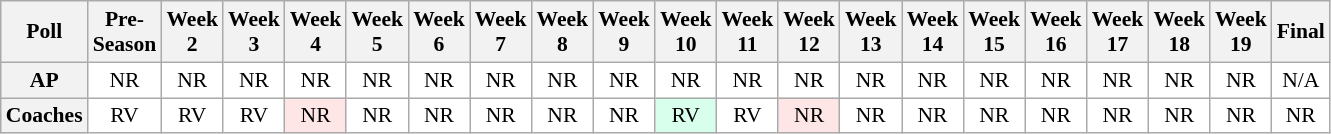<table class="wikitable" style="white-space:nowrap;font-size:90%">
<tr>
<th>Poll</th>
<th>Pre-<br>Season</th>
<th>Week<br>2</th>
<th>Week<br>3</th>
<th>Week<br>4</th>
<th>Week<br>5</th>
<th>Week<br>6</th>
<th>Week<br>7</th>
<th>Week<br>8</th>
<th>Week<br>9</th>
<th>Week<br>10</th>
<th>Week<br>11</th>
<th>Week<br>12</th>
<th>Week<br>13</th>
<th>Week<br>14</th>
<th>Week<br>15</th>
<th>Week<br>16</th>
<th>Week<br>17</th>
<th>Week<br>18</th>
<th>Week<br>19</th>
<th>Final</th>
</tr>
<tr style="text-align:center;">
<th>AP</th>
<td style="background:#FFF;">NR</td>
<td style="background:#FFF;">NR</td>
<td style="background:#FFF;">NR</td>
<td style="background:#FFF;">NR</td>
<td style="background:#FFF;">NR</td>
<td style="background:#FFF;">NR</td>
<td style="background:#FFF;">NR</td>
<td style="background:#FFF;">NR</td>
<td style="background:#FFF;">NR</td>
<td style="background:#FFF;">NR</td>
<td style="background:#FFF;">NR</td>
<td style="background:#FFF;">NR</td>
<td style="background:#FFF;">NR</td>
<td style="background:#FFF;">NR</td>
<td style="background:#FFF;">NR</td>
<td style="background:#FFF;">NR</td>
<td style="background:#FFF;">NR</td>
<td style="background:#FFF;">NR</td>
<td style="background:#FFF;">NR</td>
<td style="background:#FFF;">N/A</td>
</tr>
<tr style="text-align:center;">
<th>Coaches</th>
<td style="background:#FFF;">RV</td>
<td style="background:#FFF;">RV</td>
<td style="background:#FFF;">RV</td>
<td style="background:#FFE6E6;">NR</td>
<td style="background:#FFF;">NR</td>
<td style="background:#FFF;">NR</td>
<td style="background:#FFF;">NR</td>
<td style="background:#FFF;">NR</td>
<td style="background:#FFF;">NR</td>
<td style="background:#D8FFEB;">RV</td>
<td style="background:#FFF;">RV</td>
<td style="background:#FFE6E6;">NR</td>
<td style="background:#FFF;">NR</td>
<td style="background:#FFF;">NR</td>
<td style="background:#FFF;">NR</td>
<td style="background:#FFF;">NR</td>
<td style="background:#FFF;">NR</td>
<td style="background:#FFF;">NR</td>
<td style="background:#FFF;">NR</td>
<td style="background:#FFF;">NR</td>
</tr>
</table>
